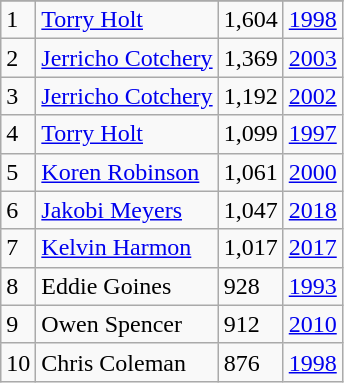<table class="wikitable">
<tr>
</tr>
<tr>
<td>1</td>
<td><a href='#'>Torry Holt</a></td>
<td>1,604</td>
<td><a href='#'>1998</a></td>
</tr>
<tr>
<td>2</td>
<td><a href='#'>Jerricho Cotchery</a></td>
<td>1,369</td>
<td><a href='#'>2003</a></td>
</tr>
<tr>
<td>3</td>
<td><a href='#'>Jerricho Cotchery</a></td>
<td>1,192</td>
<td><a href='#'>2002</a></td>
</tr>
<tr>
<td>4</td>
<td><a href='#'>Torry Holt</a></td>
<td>1,099</td>
<td><a href='#'>1997</a></td>
</tr>
<tr>
<td>5</td>
<td><a href='#'>Koren Robinson</a></td>
<td>1,061</td>
<td><a href='#'>2000</a></td>
</tr>
<tr>
<td>6</td>
<td><a href='#'>Jakobi Meyers</a></td>
<td>1,047</td>
<td><a href='#'>2018</a></td>
</tr>
<tr>
<td>7</td>
<td><a href='#'>Kelvin Harmon</a></td>
<td>1,017</td>
<td><a href='#'>2017</a></td>
</tr>
<tr>
<td>8</td>
<td>Eddie Goines</td>
<td>928</td>
<td><a href='#'>1993</a></td>
</tr>
<tr>
<td>9</td>
<td>Owen Spencer</td>
<td>912</td>
<td><a href='#'>2010</a></td>
</tr>
<tr>
<td>10</td>
<td>Chris Coleman</td>
<td>876</td>
<td><a href='#'>1998</a></td>
</tr>
</table>
